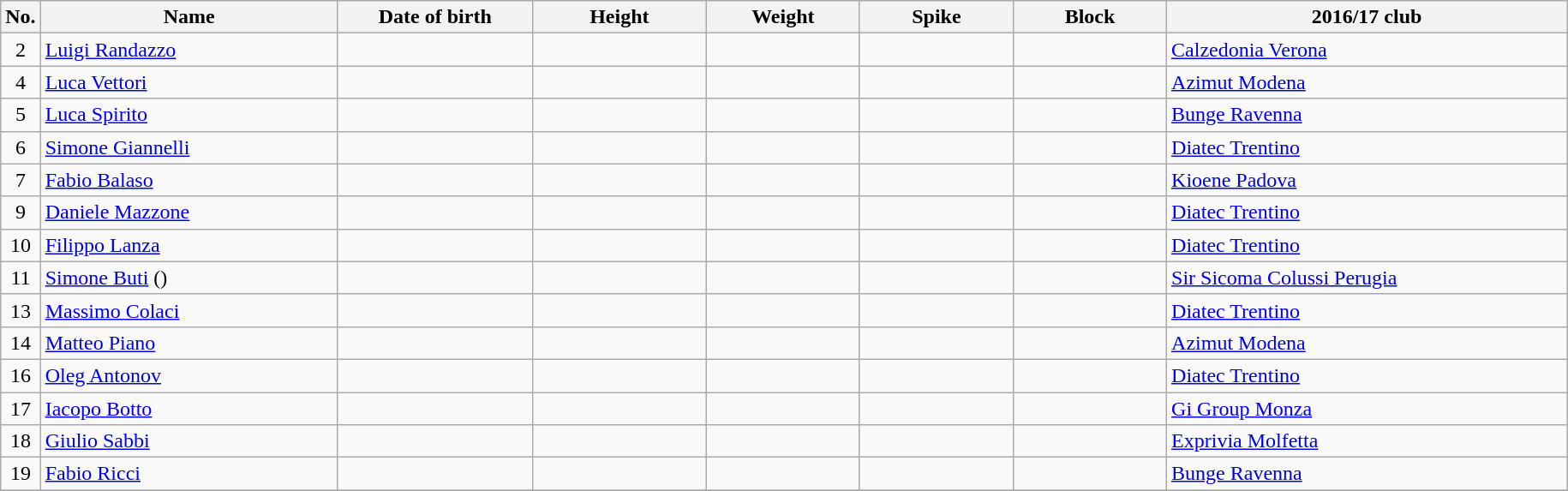<table class="wikitable sortable" style="font-size:100%; text-align:center;">
<tr>
<th>No.</th>
<th style="width:14em">Name</th>
<th style="width:9em">Date of birth</th>
<th style="width:8em">Height</th>
<th style="width:7em">Weight</th>
<th style="width:7em">Spike</th>
<th style="width:7em">Block</th>
<th style="width:19em">2016/17 club</th>
</tr>
<tr>
<td>2</td>
<td align=left><a href='#'>Luigi Randazzo</a></td>
<td align=right></td>
<td></td>
<td></td>
<td></td>
<td></td>
<td align=left> <a href='#'>Calzedonia Verona</a></td>
</tr>
<tr>
<td>4</td>
<td align=left><a href='#'>Luca Vettori</a></td>
<td align=right></td>
<td></td>
<td></td>
<td></td>
<td></td>
<td align=left> <a href='#'>Azimut Modena</a></td>
</tr>
<tr>
<td>5</td>
<td align=left><a href='#'>Luca Spirito</a></td>
<td align=right></td>
<td></td>
<td></td>
<td></td>
<td></td>
<td align=left> <a href='#'>Bunge Ravenna</a></td>
</tr>
<tr>
<td>6</td>
<td align=left><a href='#'>Simone Giannelli</a></td>
<td align=right></td>
<td></td>
<td></td>
<td></td>
<td></td>
<td align=left> <a href='#'>Diatec Trentino</a></td>
</tr>
<tr>
<td>7</td>
<td align=left><a href='#'>Fabio Balaso</a></td>
<td align=right></td>
<td></td>
<td></td>
<td></td>
<td></td>
<td align=left> <a href='#'>Kioene Padova</a></td>
</tr>
<tr>
<td>9</td>
<td align=left><a href='#'>Daniele Mazzone</a></td>
<td align=right></td>
<td></td>
<td></td>
<td></td>
<td></td>
<td align=left> <a href='#'>Diatec Trentino</a></td>
</tr>
<tr>
<td>10</td>
<td align=left><a href='#'>Filippo Lanza</a></td>
<td align=right></td>
<td></td>
<td></td>
<td></td>
<td></td>
<td align=left> <a href='#'>Diatec Trentino</a></td>
</tr>
<tr>
<td>11</td>
<td align=left><a href='#'>Simone Buti</a> ()</td>
<td align=right></td>
<td></td>
<td></td>
<td></td>
<td></td>
<td align=left> <a href='#'>Sir Sicoma Colussi Perugia</a></td>
</tr>
<tr>
<td>13</td>
<td align=left><a href='#'>Massimo Colaci</a></td>
<td align=right></td>
<td></td>
<td></td>
<td></td>
<td></td>
<td align=left> <a href='#'>Diatec Trentino</a></td>
</tr>
<tr>
<td>14</td>
<td align=left><a href='#'>Matteo Piano</a></td>
<td align=right></td>
<td></td>
<td></td>
<td></td>
<td></td>
<td align=left> <a href='#'>Azimut Modena</a></td>
</tr>
<tr>
<td>16</td>
<td align=left><a href='#'>Oleg Antonov</a></td>
<td align=right></td>
<td></td>
<td></td>
<td></td>
<td></td>
<td align=left> <a href='#'>Diatec Trentino</a></td>
</tr>
<tr>
<td>17</td>
<td align=left><a href='#'>Iacopo Botto</a></td>
<td align=right></td>
<td></td>
<td></td>
<td></td>
<td></td>
<td align=left> <a href='#'>Gi Group Monza</a></td>
</tr>
<tr>
<td>18</td>
<td align=left><a href='#'>Giulio Sabbi</a></td>
<td align=right></td>
<td></td>
<td></td>
<td></td>
<td></td>
<td align=left> <a href='#'>Exprivia Molfetta</a></td>
</tr>
<tr>
<td>19</td>
<td align=left><a href='#'>Fabio Ricci</a></td>
<td align=right></td>
<td></td>
<td></td>
<td></td>
<td></td>
<td align=left> <a href='#'>Bunge Ravenna</a></td>
</tr>
<tr>
</tr>
</table>
